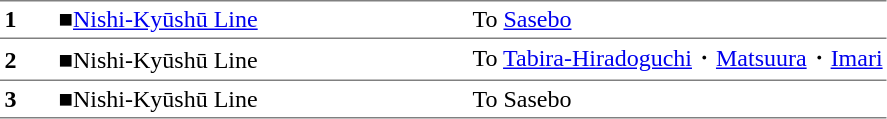<table border="1" cellspacing="0" cellpadding="3" frame="hsides" rules="rows" style="margin-top:.4em; text-align:left">
<tr>
<th style="width:30px" rowspan=1>1</th>
<td style="width:270px"><span>■</span><a href='#'>Nishi-Kyūshū Line</a></td>
<td>To <a href='#'>Sasebo</a></td>
</tr>
<tr>
<th style="width:30px" rowspan=1>2</th>
<td style="width:270px"><span>■</span>Nishi-Kyūshū Line</td>
<td>To <a href='#'>Tabira-Hiradoguchi</a>・<a href='#'>Matsuura</a>・<a href='#'>Imari</a></td>
</tr>
<tr>
<th style="width:30px" rowspan=1>3</th>
<td style="width:270px"><span>■</span>Nishi-Kyūshū Line</td>
<td>To Sasebo</td>
</tr>
</table>
